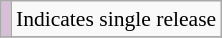<table class="wikitable" style="font-size:90%;">
<tr>
<td style="background-color:#D8BFD8"></td>
<td>Indicates single release</td>
</tr>
<tr>
</tr>
</table>
